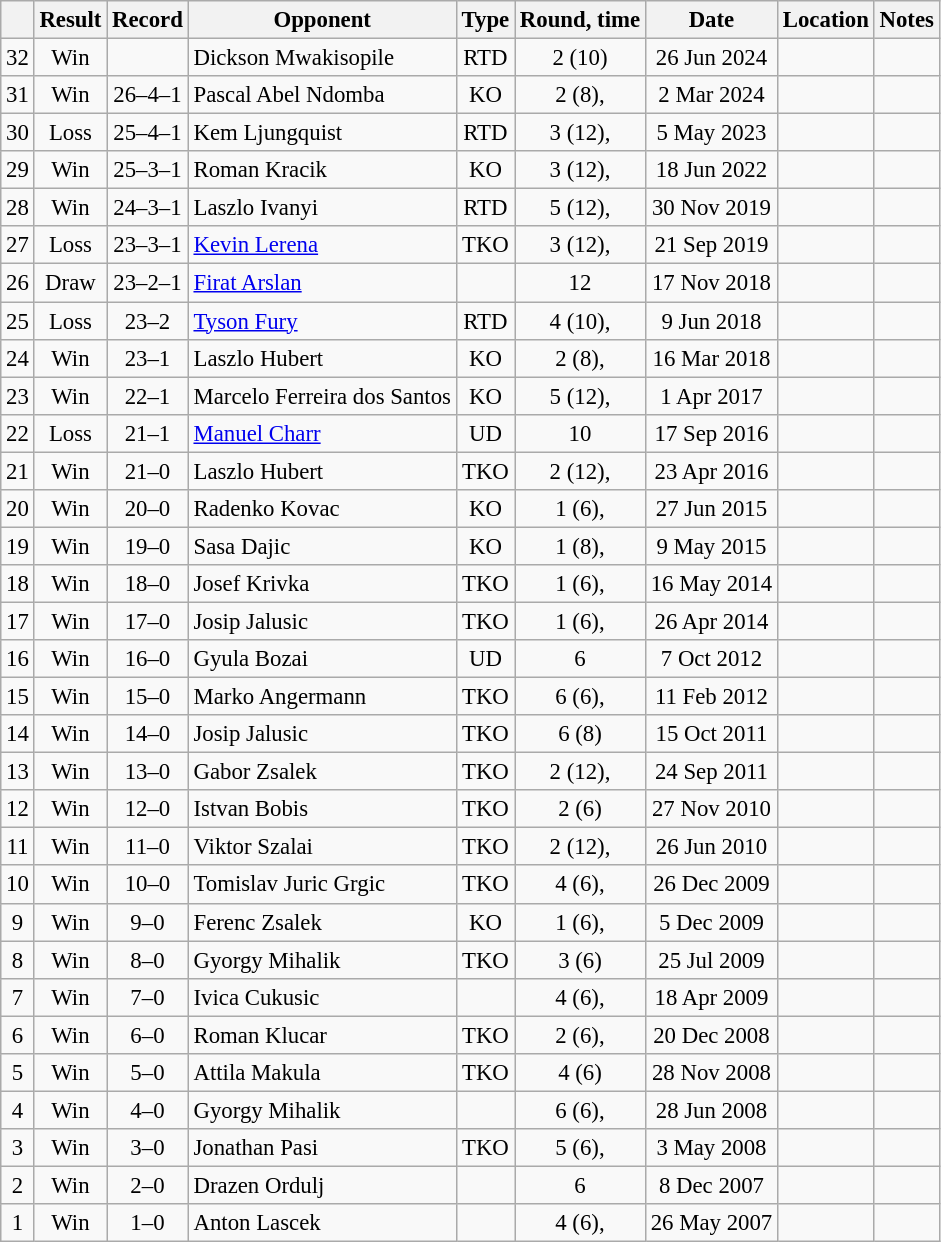<table class="wikitable" style="text-align:center; font-size:95%">
<tr>
<th></th>
<th>Result</th>
<th>Record</th>
<th>Opponent</th>
<th>Type</th>
<th>Round, time</th>
<th>Date</th>
<th>Location</th>
<th>Notes</th>
</tr>
<tr>
<td>32</td>
<td>Win</td>
<td></td>
<td style="text-align:left;">Dickson Mwakisopile</td>
<td>RTD</td>
<td>2 (10) </td>
<td>26 Jun 2024</td>
<td style="text-align:left;"></td>
<td style="text-align:left;"></td>
</tr>
<tr>
<td>31</td>
<td>Win</td>
<td>26–4–1</td>
<td style="text-align:left;">Pascal Abel Ndomba</td>
<td>KO</td>
<td>2 (8), </td>
<td>2 Mar 2024</td>
<td style="text-align:left;"></td>
<td></td>
</tr>
<tr>
<td>30</td>
<td>Loss</td>
<td>25–4–1</td>
<td style="text-align:left;">Kem Ljungquist</td>
<td>RTD</td>
<td>3 (12), </td>
<td>5 May 2023</td>
<td style="text-align:left;"></td>
<td style="text-align:left;"></td>
</tr>
<tr>
<td>29</td>
<td>Win</td>
<td>25–3–1</td>
<td style="text-align:left;">Roman Kracik</td>
<td>KO</td>
<td>3 (12), </td>
<td>18 Jun 2022</td>
<td style="text-align:left;"></td>
<td style="text-align:left;"></td>
</tr>
<tr>
<td>28</td>
<td>Win</td>
<td>24–3–1</td>
<td style="text-align:left;">Laszlo Ivanyi</td>
<td>RTD</td>
<td>5 (12), </td>
<td>30 Nov 2019</td>
<td style="text-align:left;"></td>
<td style="text-align:left;"></td>
</tr>
<tr>
<td>27</td>
<td>Loss</td>
<td>23–3–1</td>
<td style="text-align:left;"><a href='#'>Kevin Lerena</a></td>
<td>TKO</td>
<td>3 (12), </td>
<td>21 Sep 2019</td>
<td style="text-align:left;"></td>
<td style="text-align:left;"></td>
</tr>
<tr>
<td>26</td>
<td>Draw</td>
<td>23–2–1</td>
<td style="text-align:left;"><a href='#'>Firat Arslan</a></td>
<td></td>
<td>12</td>
<td>17 Nov 2018</td>
<td style="text-align:left;"></td>
<td style="text-align:left;"></td>
</tr>
<tr>
<td>25</td>
<td>Loss</td>
<td>23–2</td>
<td style="text-align:left;"><a href='#'>Tyson Fury</a></td>
<td>RTD</td>
<td>4 (10), </td>
<td>9 Jun 2018</td>
<td style="text-align:left;"></td>
<td></td>
</tr>
<tr>
<td>24</td>
<td>Win</td>
<td>23–1</td>
<td style="text-align:left;">Laszlo Hubert</td>
<td>KO</td>
<td>2 (8), </td>
<td>16 Mar 2018</td>
<td style="text-align:left;"></td>
<td></td>
</tr>
<tr>
<td>23</td>
<td>Win</td>
<td>22–1</td>
<td style="text-align:left;">Marcelo Ferreira dos Santos</td>
<td>KO</td>
<td>5 (12), </td>
<td>1 Apr 2017</td>
<td style="text-align:left;"></td>
<td style="text-align:left;"></td>
</tr>
<tr>
<td>22</td>
<td>Loss</td>
<td>21–1</td>
<td style="text-align:left;"><a href='#'>Manuel Charr</a></td>
<td>UD</td>
<td>10</td>
<td>17 Sep 2016</td>
<td style="text-align:left;"></td>
<td style="text-align:left;"></td>
</tr>
<tr>
<td>21</td>
<td>Win</td>
<td>21–0</td>
<td style="text-align:left;">Laszlo Hubert</td>
<td>TKO</td>
<td>2 (12), </td>
<td>23 Apr 2016</td>
<td style="text-align:left;"></td>
<td style="text-align:left;"></td>
</tr>
<tr>
<td>20</td>
<td>Win</td>
<td>20–0</td>
<td style="text-align:left;">Radenko Kovac</td>
<td>KO</td>
<td>1 (6), </td>
<td>27 Jun 2015</td>
<td style="text-align:left;"></td>
<td></td>
</tr>
<tr>
<td>19</td>
<td>Win</td>
<td>19–0</td>
<td style="text-align:left;">Sasa Dajic</td>
<td>KO</td>
<td>1 (8), </td>
<td>9 May 2015</td>
<td style="text-align:left;"></td>
<td></td>
</tr>
<tr>
<td>18</td>
<td>Win</td>
<td>18–0</td>
<td style="text-align:left;">Josef Krivka</td>
<td>TKO</td>
<td>1 (6), </td>
<td>16 May 2014</td>
<td style="text-align:left;"></td>
<td></td>
</tr>
<tr>
<td>17</td>
<td>Win</td>
<td>17–0</td>
<td style="text-align:left;">Josip Jalusic</td>
<td>TKO</td>
<td>1 (6), </td>
<td>26 Apr 2014</td>
<td style="text-align:left;"></td>
<td></td>
</tr>
<tr>
<td>16</td>
<td>Win</td>
<td>16–0</td>
<td style="text-align:left;">Gyula Bozai</td>
<td>UD</td>
<td>6</td>
<td>7 Oct 2012</td>
<td style="text-align:left;"></td>
<td></td>
</tr>
<tr>
<td>15</td>
<td>Win</td>
<td>15–0</td>
<td style="text-align:left;">Marko Angermann</td>
<td>TKO</td>
<td>6 (6), </td>
<td>11 Feb 2012</td>
<td style="text-align:left;"></td>
<td></td>
</tr>
<tr>
<td>14</td>
<td>Win</td>
<td>14–0</td>
<td style="text-align:left;">Josip Jalusic</td>
<td>TKO</td>
<td>6 (8)</td>
<td>15 Oct 2011</td>
<td style="text-align:left;"></td>
<td></td>
</tr>
<tr>
<td>13</td>
<td>Win</td>
<td>13–0</td>
<td style="text-align:left;">Gabor Zsalek</td>
<td>TKO</td>
<td>2 (12), </td>
<td>24 Sep 2011</td>
<td style="text-align:left;"></td>
<td></td>
</tr>
<tr>
<td>12</td>
<td>Win</td>
<td>12–0</td>
<td style="text-align:left;">Istvan Bobis</td>
<td>TKO</td>
<td>2 (6)</td>
<td>27 Nov 2010</td>
<td style="text-align:left;"></td>
<td></td>
</tr>
<tr>
<td>11</td>
<td>Win</td>
<td>11–0</td>
<td style="text-align:left;">Viktor Szalai</td>
<td>TKO</td>
<td>2 (12), </td>
<td>26 Jun 2010</td>
<td style="text-align:left;"></td>
<td style="text-align:left;"></td>
</tr>
<tr>
<td>10</td>
<td>Win</td>
<td>10–0</td>
<td style="text-align:left;">Tomislav Juric Grgic</td>
<td>TKO</td>
<td>4 (6), </td>
<td>26 Dec 2009</td>
<td style="text-align:left;"></td>
<td></td>
</tr>
<tr>
<td>9</td>
<td>Win</td>
<td>9–0</td>
<td style="text-align:left;">Ferenc Zsalek</td>
<td>KO</td>
<td>1 (6), </td>
<td>5 Dec 2009</td>
<td style="text-align:left;"></td>
<td></td>
</tr>
<tr>
<td>8</td>
<td>Win</td>
<td>8–0</td>
<td style="text-align:left;">Gyorgy Mihalik</td>
<td>TKO</td>
<td>3 (6)</td>
<td>25 Jul 2009</td>
<td style="text-align:left;"></td>
<td></td>
</tr>
<tr>
<td>7</td>
<td>Win</td>
<td>7–0</td>
<td style="text-align:left;">Ivica Cukusic</td>
<td></td>
<td>4 (6), </td>
<td>18 Apr 2009</td>
<td style="text-align:left;"></td>
<td></td>
</tr>
<tr>
<td>6</td>
<td>Win</td>
<td>6–0</td>
<td style="text-align:left;">Roman Klucar</td>
<td>TKO</td>
<td>2 (6), </td>
<td>20 Dec 2008</td>
<td style="text-align:left;"></td>
<td></td>
</tr>
<tr>
<td>5</td>
<td>Win</td>
<td>5–0</td>
<td style="text-align:left;">Attila Makula</td>
<td>TKO</td>
<td>4 (6)</td>
<td>28 Nov 2008</td>
<td style="text-align:left;"></td>
<td></td>
</tr>
<tr>
<td>4</td>
<td>Win</td>
<td>4–0</td>
<td style="text-align:left;">Gyorgy Mihalik</td>
<td></td>
<td>6 (6), </td>
<td>28 Jun 2008</td>
<td style="text-align:left;"></td>
<td></td>
</tr>
<tr>
<td>3</td>
<td>Win</td>
<td>3–0</td>
<td style="text-align:left;">Jonathan Pasi</td>
<td>TKO</td>
<td>5 (6), </td>
<td>3 May 2008</td>
<td style="text-align:left;"></td>
<td></td>
</tr>
<tr>
<td>2</td>
<td>Win</td>
<td>2–0</td>
<td style="text-align:left;">Drazen Ordulj</td>
<td></td>
<td>6</td>
<td>8 Dec 2007</td>
<td style="text-align:left;"></td>
<td></td>
</tr>
<tr>
<td>1</td>
<td>Win</td>
<td>1–0</td>
<td style="text-align:left;">Anton Lascek</td>
<td></td>
<td>4 (6), </td>
<td>26 May 2007</td>
<td style="text-align:left;"></td>
<td></td>
</tr>
</table>
